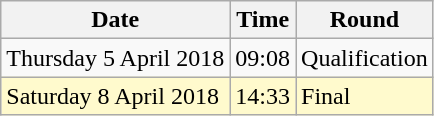<table class = "wikitable">
<tr>
<th>Date</th>
<th>Time</th>
<th>Round</th>
</tr>
<tr>
<td>Thursday 5 April 2018</td>
<td>09:08</td>
<td>Qualification</td>
</tr>
<tr>
<td style=background:lemonchiffon>Saturday 8 April 2018</td>
<td style=background:lemonchiffon>14:33</td>
<td style=background:lemonchiffon>Final</td>
</tr>
</table>
